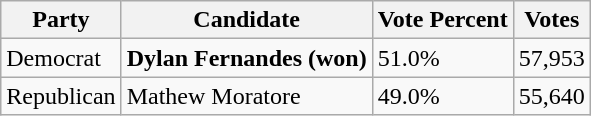<table class="wikitable">
<tr>
<th>Party</th>
<th>Candidate</th>
<th>Vote Percent</th>
<th>Votes</th>
</tr>
<tr>
<td>Democrat</td>
<td><strong>Dylan Fernandes (won)</strong></td>
<td>51.0%</td>
<td>57,953</td>
</tr>
<tr>
<td>Republican</td>
<td>Mathew Moratore</td>
<td>49.0%</td>
<td>55,640</td>
</tr>
</table>
